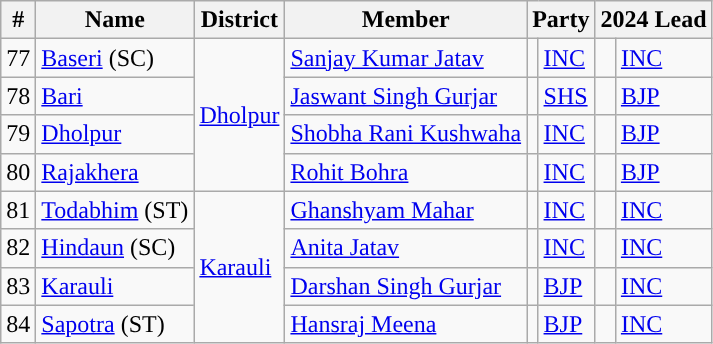<table class="wikitable">
<tr>
<th>#</th>
<th>Name</th>
<th>District</th>
<th>Member</th>
<th colspan="2">Party</th>
<th colspan="2">2024 Lead</th>
</tr>
<tr>
<td>77</td>
<td><a href='#'>Baseri</a> (SC)</td>
<td rowspan="4"><a href='#'>Dholpur</a></td>
<td><a href='#'>Sanjay Kumar Jatav</a></td>
<td style="background-color: "></td>
<td><a href='#'>INC</a></td>
<td style="background-color: "></td>
<td><a href='#'>INC</a></td>
</tr>
<tr>
<td>78</td>
<td><a href='#'>Bari</a></td>
<td><a href='#'>Jaswant Singh Gurjar</a></td>
<td style="background-color: "></td>
<td><a href='#'>SHS</a></td>
<td style="background-color: "></td>
<td><a href='#'>BJP</a></td>
</tr>
<tr>
<td>79</td>
<td><a href='#'>Dholpur</a></td>
<td><a href='#'>Shobha Rani Kushwaha</a></td>
<td style="background-color: "></td>
<td><a href='#'>INC</a></td>
<td style="background-color: "></td>
<td><a href='#'>BJP</a></td>
</tr>
<tr>
<td>80</td>
<td><a href='#'>Rajakhera</a></td>
<td><a href='#'>Rohit Bohra</a></td>
<td style="background-color: "></td>
<td><a href='#'>INC</a></td>
<td style="background-color: "></td>
<td><a href='#'>BJP</a></td>
</tr>
<tr>
<td>81</td>
<td><a href='#'>Todabhim</a> (ST)</td>
<td rowspan="4"><a href='#'>Karauli</a></td>
<td><a href='#'>Ghanshyam Mahar</a></td>
<td style="background-color: "></td>
<td><a href='#'>INC</a></td>
<td style="background-color: "></td>
<td><a href='#'>INC</a></td>
</tr>
<tr>
<td>82</td>
<td><a href='#'>Hindaun</a> (SC)</td>
<td><a href='#'>Anita Jatav</a></td>
<td style="background-color: "></td>
<td><a href='#'>INC</a></td>
<td style="background-color: "></td>
<td><a href='#'>INC</a></td>
</tr>
<tr>
<td>83</td>
<td><a href='#'>Karauli</a></td>
<td><a href='#'>Darshan Singh Gurjar</a></td>
<td style="background-color: "></td>
<td><a href='#'>BJP</a></td>
<td style="background-color: "></td>
<td><a href='#'>INC</a></td>
</tr>
<tr>
<td>84</td>
<td><a href='#'>Sapotra</a> (ST)</td>
<td><a href='#'>Hansraj Meena</a></td>
<td style="background-color: "></td>
<td><a href='#'>BJP</a></td>
<td style="background-color: "></td>
<td><a href='#'>INC</a></td>
</tr>
</table>
